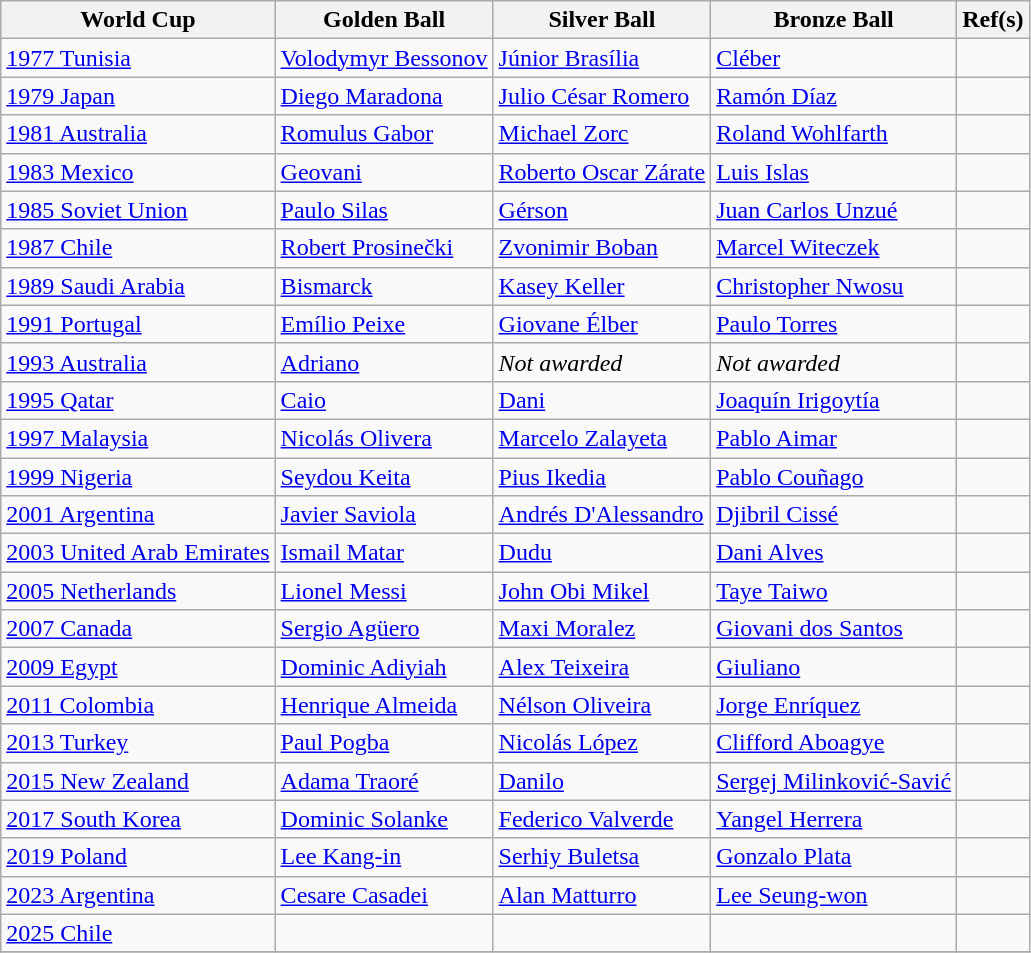<table class=wikitable>
<tr>
<th>World Cup</th>
<th>Golden Ball</th>
<th>Silver Ball</th>
<th>Bronze Ball</th>
<th>Ref(s)</th>
</tr>
<tr>
<td><a href='#'>1977 Tunisia</a></td>
<td> <a href='#'>Volodymyr Bessonov</a></td>
<td> <a href='#'>Júnior Brasília</a></td>
<td> <a href='#'>Cléber</a></td>
<td></td>
</tr>
<tr>
<td><a href='#'>1979 Japan</a></td>
<td> <a href='#'>Diego Maradona</a></td>
<td> <a href='#'>Julio César Romero</a></td>
<td> <a href='#'>Ramón Díaz</a></td>
<td></td>
</tr>
<tr>
<td><a href='#'>1981 Australia</a></td>
<td> <a href='#'>Romulus Gabor</a></td>
<td> <a href='#'>Michael Zorc</a></td>
<td> <a href='#'>Roland Wohlfarth</a></td>
<td></td>
</tr>
<tr>
<td><a href='#'>1983 Mexico</a></td>
<td> <a href='#'>Geovani</a></td>
<td> <a href='#'>Roberto Oscar Zárate</a></td>
<td> <a href='#'>Luis Islas</a></td>
<td></td>
</tr>
<tr>
<td><a href='#'>1985 Soviet Union</a></td>
<td> <a href='#'>Paulo Silas</a></td>
<td> <a href='#'>Gérson</a></td>
<td> <a href='#'>Juan Carlos Unzué</a></td>
<td></td>
</tr>
<tr>
<td><a href='#'>1987 Chile</a></td>
<td> <a href='#'>Robert Prosinečki</a></td>
<td> <a href='#'>Zvonimir Boban</a></td>
<td> <a href='#'>Marcel Witeczek</a></td>
<td></td>
</tr>
<tr>
<td><a href='#'>1989 Saudi Arabia</a></td>
<td> <a href='#'>Bismarck</a></td>
<td> <a href='#'>Kasey Keller</a></td>
<td> <a href='#'>Christopher Nwosu</a></td>
<td></td>
</tr>
<tr>
<td><a href='#'>1991 Portugal</a></td>
<td> <a href='#'>Emílio Peixe</a></td>
<td> <a href='#'>Giovane Élber</a></td>
<td> <a href='#'>Paulo Torres</a></td>
<td></td>
</tr>
<tr>
<td><a href='#'>1993 Australia</a></td>
<td> <a href='#'>Adriano</a></td>
<td><em>Not awarded</em></td>
<td><em>Not awarded</em></td>
<td></td>
</tr>
<tr>
<td><a href='#'>1995 Qatar</a></td>
<td> <a href='#'>Caio</a></td>
<td> <a href='#'>Dani</a></td>
<td> <a href='#'>Joaquín Irigoytía</a></td>
<td></td>
</tr>
<tr>
<td><a href='#'>1997 Malaysia</a></td>
<td> <a href='#'>Nicolás Olivera</a></td>
<td> <a href='#'>Marcelo Zalayeta</a></td>
<td> <a href='#'>Pablo Aimar</a></td>
<td></td>
</tr>
<tr>
<td><a href='#'>1999 Nigeria</a></td>
<td> <a href='#'>Seydou Keita</a></td>
<td> <a href='#'>Pius Ikedia</a></td>
<td> <a href='#'>Pablo Couñago</a></td>
<td></td>
</tr>
<tr>
<td><a href='#'>2001 Argentina</a></td>
<td> <a href='#'>Javier Saviola</a></td>
<td> <a href='#'>Andrés D'Alessandro</a></td>
<td> <a href='#'>Djibril Cissé</a></td>
<td></td>
</tr>
<tr>
<td><a href='#'>2003 United Arab Emirates</a></td>
<td> <a href='#'>Ismail Matar</a></td>
<td> <a href='#'>Dudu</a></td>
<td> <a href='#'>Dani Alves</a></td>
<td></td>
</tr>
<tr>
<td><a href='#'>2005 Netherlands</a></td>
<td> <a href='#'>Lionel Messi</a></td>
<td> <a href='#'>John Obi Mikel</a></td>
<td> <a href='#'>Taye Taiwo</a></td>
<td></td>
</tr>
<tr>
<td><a href='#'>2007 Canada</a></td>
<td> <a href='#'>Sergio Agüero</a></td>
<td> <a href='#'>Maxi Moralez</a></td>
<td> <a href='#'>Giovani dos Santos</a></td>
<td></td>
</tr>
<tr>
<td><a href='#'>2009 Egypt</a></td>
<td> <a href='#'>Dominic Adiyiah</a></td>
<td> <a href='#'>Alex Teixeira</a></td>
<td> <a href='#'>Giuliano</a></td>
<td></td>
</tr>
<tr>
<td><a href='#'>2011 Colombia</a></td>
<td> <a href='#'>Henrique Almeida</a></td>
<td> <a href='#'>Nélson Oliveira</a></td>
<td> <a href='#'>Jorge Enríquez</a></td>
<td></td>
</tr>
<tr>
<td><a href='#'>2013 Turkey</a></td>
<td> <a href='#'>Paul Pogba</a></td>
<td> <a href='#'>Nicolás López</a></td>
<td> <a href='#'>Clifford Aboagye</a></td>
<td></td>
</tr>
<tr>
<td><a href='#'>2015 New Zealand</a></td>
<td> <a href='#'>Adama Traoré</a></td>
<td> <a href='#'>Danilo</a></td>
<td> <a href='#'>Sergej Milinković-Savić</a></td>
<td></td>
</tr>
<tr>
<td><a href='#'>2017 South Korea</a></td>
<td> <a href='#'>Dominic Solanke</a></td>
<td> <a href='#'>Federico Valverde</a></td>
<td> <a href='#'>Yangel Herrera</a></td>
<td></td>
</tr>
<tr>
<td><a href='#'>2019 Poland</a></td>
<td> <a href='#'>Lee Kang-in</a></td>
<td> <a href='#'>Serhiy Buletsa</a></td>
<td> <a href='#'>Gonzalo Plata</a></td>
<td></td>
</tr>
<tr>
<td><a href='#'>2023 Argentina</a></td>
<td> <a href='#'>Cesare Casadei</a></td>
<td> <a href='#'>Alan Matturro</a></td>
<td> <a href='#'>Lee Seung-won</a></td>
<td></td>
</tr>
<tr>
<td><a href='#'>2025 Chile</a></td>
<td></td>
<td></td>
<td></td>
<td></td>
</tr>
<tr>
</tr>
</table>
